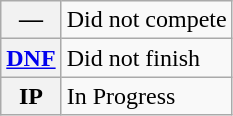<table class="wikitable">
<tr>
<th scope="row">—</th>
<td>Did not compete</td>
</tr>
<tr>
<th scope="row"><a href='#'>DNF</a></th>
<td>Did not finish</td>
</tr>
<tr>
<th scope="row">IP</th>
<td>In Progress</td>
</tr>
</table>
